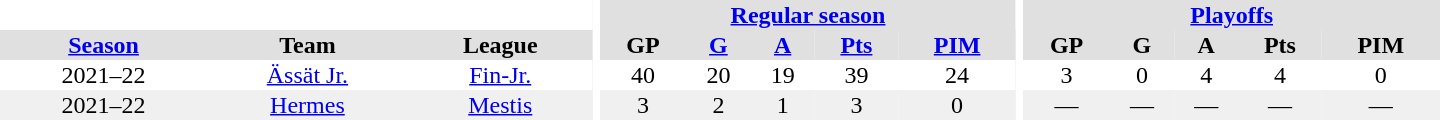<table border="0" cellpadding="1" cellspacing="0" style="text-align:center; width:60em;">
<tr bgcolor="#e0e0e0">
<th colspan="3" bgcolor="#ffffff"></th>
<th rowspan="99" bgcolor="#ffffff"></th>
<th colspan="5"><a href='#'>Regular season</a></th>
<th rowspan="99" bgcolor="#ffffff"></th>
<th colspan="5"><a href='#'>Playoffs</a></th>
</tr>
<tr bgcolor="#e0e0e0">
<th><a href='#'>Season</a></th>
<th>Team</th>
<th>League</th>
<th>GP</th>
<th><a href='#'>G</a></th>
<th><a href='#'>A</a></th>
<th><a href='#'>Pts</a></th>
<th><a href='#'>PIM</a></th>
<th>GP</th>
<th>G</th>
<th>A</th>
<th>Pts</th>
<th>PIM</th>
</tr>
<tr>
<td>2021–22</td>
<td><a href='#'>Ässät Jr.</a></td>
<td><a href='#'>Fin-Jr.</a></td>
<td>40</td>
<td>20</td>
<td>19</td>
<td>39</td>
<td>24</td>
<td>3</td>
<td>0</td>
<td>4</td>
<td>4</td>
<td>0</td>
</tr>
<tr bgcolor="#f0f0f0">
<td>2021–22</td>
<td><a href='#'>Hermes</a></td>
<td><a href='#'>Mestis</a></td>
<td>3</td>
<td>2</td>
<td>1</td>
<td>3</td>
<td>0</td>
<td>—</td>
<td>—</td>
<td>—</td>
<td>—</td>
<td>—</td>
</tr>
<tr>
</tr>
</table>
